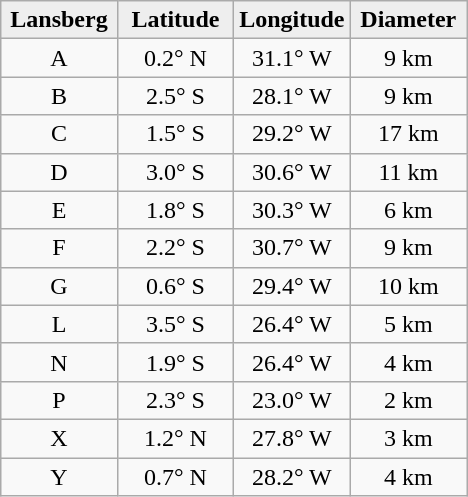<table class="wikitable">
<tr>
<th width="25%" style="background:#eeeeee;">Lansberg</th>
<th width="25%" style="background:#eeeeee;">Latitude</th>
<th width="25%" style="background:#eeeeee;">Longitude</th>
<th width="25%" style="background:#eeeeee;">Diameter</th>
</tr>
<tr>
<td align="center">A</td>
<td align="center">0.2° N</td>
<td align="center">31.1° W</td>
<td align="center">9 km</td>
</tr>
<tr>
<td align="center">B</td>
<td align="center">2.5° S</td>
<td align="center">28.1° W</td>
<td align="center">9 km</td>
</tr>
<tr>
<td align="center">C</td>
<td align="center">1.5° S</td>
<td align="center">29.2° W</td>
<td align="center">17 km</td>
</tr>
<tr>
<td align="center">D</td>
<td align="center">3.0° S</td>
<td align="center">30.6° W</td>
<td align="center">11 km</td>
</tr>
<tr>
<td align="center">E</td>
<td align="center">1.8° S</td>
<td align="center">30.3° W</td>
<td align="center">6 km</td>
</tr>
<tr>
<td align="center">F</td>
<td align="center">2.2° S</td>
<td align="center">30.7° W</td>
<td align="center">9 km</td>
</tr>
<tr>
<td align="center">G</td>
<td align="center">0.6° S</td>
<td align="center">29.4° W</td>
<td align="center">10 km</td>
</tr>
<tr>
<td align="center">L</td>
<td align="center">3.5° S</td>
<td align="center">26.4° W</td>
<td align="center">5 km</td>
</tr>
<tr>
<td align="center">N</td>
<td align="center">1.9° S</td>
<td align="center">26.4° W</td>
<td align="center">4 km</td>
</tr>
<tr>
<td align="center">P</td>
<td align="center">2.3° S</td>
<td align="center">23.0° W</td>
<td align="center">2 km</td>
</tr>
<tr>
<td align="center">X</td>
<td align="center">1.2° N</td>
<td align="center">27.8° W</td>
<td align="center">3 km</td>
</tr>
<tr>
<td align="center">Y</td>
<td align="center">0.7° N</td>
<td align="center">28.2° W</td>
<td align="center">4 km</td>
</tr>
</table>
